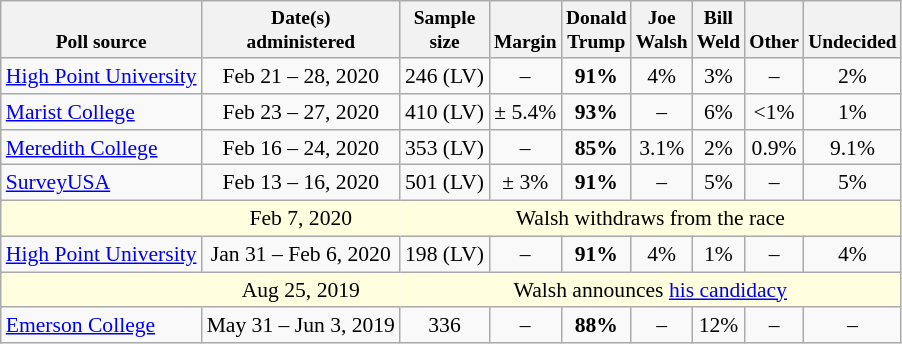<table class="wikitable" style="font-size:90%;text-align:center;">
<tr valign=bottom style="font-size:90%;">
<th>Poll source</th>
<th>Date(s)<br>administered</th>
<th>Sample<br>size</th>
<th>Margin<br></th>
<th>Donald<br>Trump</th>
<th>Joe<br>Walsh</th>
<th>Bill<br>Weld</th>
<th>Other</th>
<th>Undecided</th>
</tr>
<tr>
<td style="text-align:left;"><a href='#'>High Point University</a></td>
<td>Feb 21 – 28, 2020</td>
<td>246 (LV)</td>
<td>–</td>
<td><strong>91%</strong></td>
<td>4%</td>
<td>3%</td>
<td>–</td>
<td>2%</td>
</tr>
<tr>
<td style="text-align:left;"><a href='#'>Marist College</a></td>
<td>Feb 23 – 27, 2020</td>
<td>410 (LV)</td>
<td>± 5.4%</td>
<td><strong>93%</strong></td>
<td>–</td>
<td>6%</td>
<td><1%</td>
<td>1%</td>
</tr>
<tr>
<td style="text-align:left;"><a href='#'>Meredith College</a></td>
<td>Feb 16 – 24, 2020</td>
<td>353 (LV)</td>
<td>–</td>
<td><strong>85%</strong></td>
<td>3.1%</td>
<td>2%</td>
<td>0.9%</td>
<td>9.1%</td>
</tr>
<tr>
<td style="text-align:left;"><a href='#'>SurveyUSA</a></td>
<td>Feb 13 – 16, 2020</td>
<td>501 (LV)</td>
<td>± 3%</td>
<td><strong>91%</strong></td>
<td>–</td>
<td>5%</td>
<td>–</td>
<td>5%</td>
</tr>
<tr style="background:lightyellow;">
<td style="border-right-style:hidden;"></td>
<td style="border-right-style:hidden;">Feb 7, 2020</td>
<td colspan="20">Walsh withdraws from the race</td>
</tr>
<tr>
<td style="text-align:left;"><a href='#'>High Point University</a></td>
<td>Jan 31 – Feb 6, 2020</td>
<td>198 (LV)</td>
<td>–</td>
<td><strong>91%</strong></td>
<td>4%</td>
<td>1%</td>
<td>–</td>
<td>4%</td>
</tr>
<tr style="background:lightyellow;">
<td style="border-right-style:hidden;"></td>
<td style="border-right-style:hidden;">Aug 25, 2019</td>
<td colspan="20">Walsh announces <a href='#'>his candidacy</a></td>
</tr>
<tr>
<td style="text-align:left;"><a href='#'>Emerson College</a></td>
<td>May 31 – Jun 3, 2019</td>
<td>336</td>
<td>–</td>
<td><strong>88%</strong></td>
<td>–</td>
<td>12%</td>
<td>–</td>
<td>–</td>
</tr>
</table>
